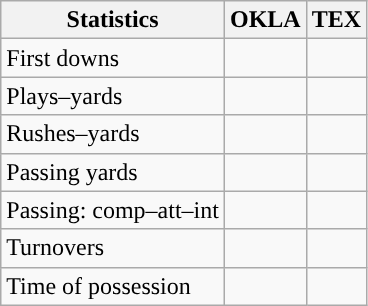<table class="wikitable" style="float:left">
<tr>
<th>Statistics</th>
<th>OKLA</th>
<th>TEX</th>
</tr>
<tr>
<td>First downs</td>
<td></td>
<td></td>
</tr>
<tr>
<td>Plays–yards</td>
<td></td>
<td></td>
</tr>
<tr>
<td>Rushes–yards</td>
<td></td>
<td></td>
</tr>
<tr>
<td>Passing yards</td>
<td></td>
<td></td>
</tr>
<tr>
<td>Passing: comp–att–int</td>
<td></td>
<td></td>
</tr>
<tr>
<td>Turnovers</td>
<td></td>
<td></td>
</tr>
<tr>
<td>Time of possession</td>
<td></td>
<td></td>
</tr>
</table>
